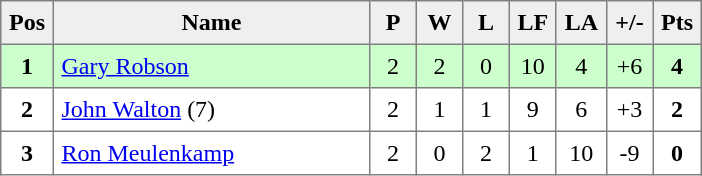<table style=border-collapse:collapse border=1 cellspacing=0 cellpadding=5>
<tr align=center bgcolor=#efefef>
<th width=20>Pos</th>
<th width=200>Name</th>
<th width=20>P</th>
<th width=20>W</th>
<th width=20>L</th>
<th width=20>LF</th>
<th width=20>LA</th>
<th width=20>+/-</th>
<th width=20>Pts</th>
</tr>
<tr align=center style="background: #ccffcc;">
<td><strong>1</strong></td>
<td align="left"> <a href='#'>Gary Robson</a></td>
<td>2</td>
<td>2</td>
<td>0</td>
<td>10</td>
<td>4</td>
<td>+6</td>
<td><strong>4</strong></td>
</tr>
<tr align=center>
<td><strong>2</strong></td>
<td align="left"> <a href='#'>John Walton</a> (7)</td>
<td>2</td>
<td>1</td>
<td>1</td>
<td>9</td>
<td>6</td>
<td>+3</td>
<td><strong>2</strong></td>
</tr>
<tr align=center>
<td><strong>3</strong></td>
<td align="left"> <a href='#'>Ron Meulenkamp</a></td>
<td>2</td>
<td>0</td>
<td>2</td>
<td>1</td>
<td>10</td>
<td>-9</td>
<td><strong>0</strong></td>
</tr>
</table>
